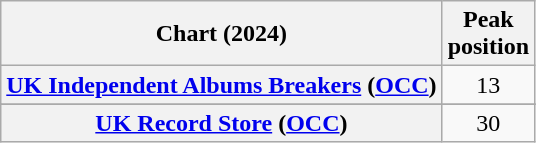<table class="wikitable sortable plainrowheaders" style="text-align:center">
<tr>
<th scope="col">Chart (2024)</th>
<th scope="col">Peak<br>position</th>
</tr>
<tr>
<th scope="row"><a href='#'>UK Independent Albums Breakers</a> (<a href='#'>OCC</a>)</th>
<td>13</td>
</tr>
<tr>
</tr>
<tr>
<th scope="row"><a href='#'>UK Record Store</a> (<a href='#'>OCC</a>)</th>
<td>30</td>
</tr>
</table>
